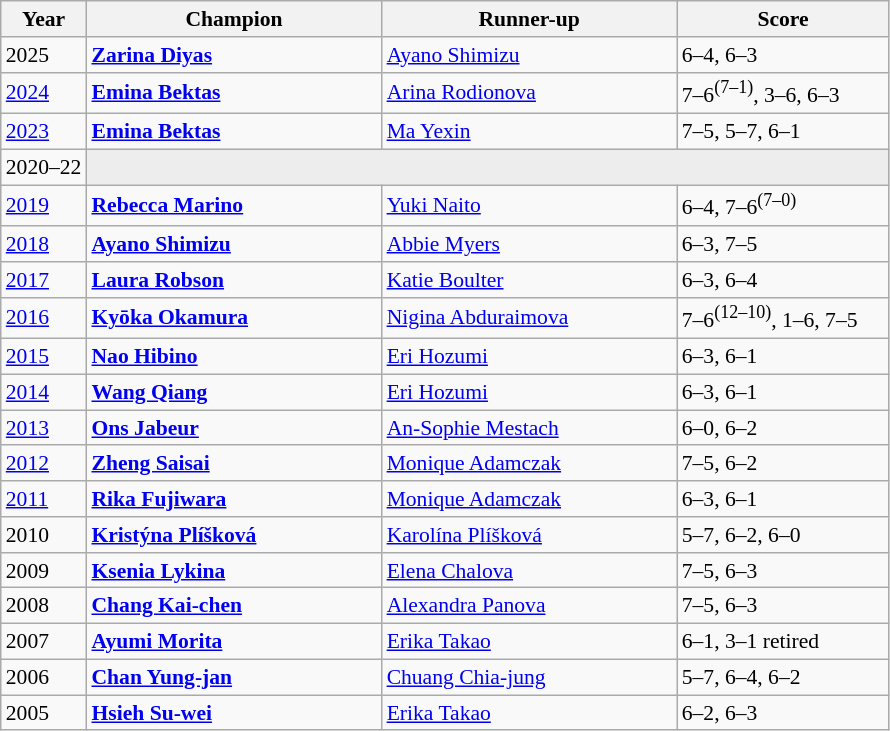<table class="wikitable" style="font-size:90%">
<tr>
<th>Year</th>
<th width="190">Champion</th>
<th width="190">Runner-up</th>
<th width="135">Score</th>
</tr>
<tr>
<td>2025</td>
<td> <strong><a href='#'>Zarina Diyas</a></strong></td>
<td> <a href='#'>Ayano Shimizu</a></td>
<td>6–4, 6–3</td>
</tr>
<tr>
<td><a href='#'>2024</a></td>
<td> <strong><a href='#'>Emina Bektas</a></strong></td>
<td> <a href='#'>Arina Rodionova</a></td>
<td>7–6<sup>(7–1)</sup>, 3–6, 6–3</td>
</tr>
<tr>
<td><a href='#'>2023</a></td>
<td> <strong><a href='#'>Emina Bektas</a></strong></td>
<td> <a href='#'>Ma Yexin</a></td>
<td>7–5, 5–7, 6–1</td>
</tr>
<tr>
<td>2020–22</td>
<td colspan=3 bgcolor="#ededed"></td>
</tr>
<tr>
<td><a href='#'>2019</a></td>
<td> <strong><a href='#'>Rebecca Marino</a></strong></td>
<td> <a href='#'>Yuki Naito</a></td>
<td>6–4, 7–6<sup>(7–0)</sup></td>
</tr>
<tr>
<td><a href='#'>2018</a></td>
<td> <strong><a href='#'>Ayano Shimizu</a></strong></td>
<td> <a href='#'>Abbie Myers</a></td>
<td>6–3, 7–5</td>
</tr>
<tr>
<td><a href='#'>2017</a></td>
<td> <strong><a href='#'>Laura Robson</a></strong></td>
<td> <a href='#'>Katie Boulter</a></td>
<td>6–3, 6–4</td>
</tr>
<tr>
<td><a href='#'>2016</a></td>
<td> <strong><a href='#'>Kyōka Okamura</a></strong></td>
<td> <a href='#'>Nigina Abduraimova</a></td>
<td>7–6<sup>(12–10)</sup>, 1–6, 7–5</td>
</tr>
<tr>
<td><a href='#'>2015</a></td>
<td> <strong><a href='#'>Nao Hibino</a></strong></td>
<td> <a href='#'>Eri Hozumi</a></td>
<td>6–3, 6–1</td>
</tr>
<tr>
<td><a href='#'>2014</a></td>
<td> <strong><a href='#'>Wang Qiang</a></strong></td>
<td> <a href='#'>Eri Hozumi</a></td>
<td>6–3, 6–1</td>
</tr>
<tr>
<td><a href='#'>2013</a></td>
<td> <strong><a href='#'>Ons Jabeur</a></strong></td>
<td> <a href='#'>An-Sophie Mestach</a></td>
<td>6–0, 6–2</td>
</tr>
<tr>
<td><a href='#'>2012</a></td>
<td> <strong><a href='#'>Zheng Saisai</a></strong></td>
<td> <a href='#'>Monique Adamczak</a></td>
<td>7–5, 6–2</td>
</tr>
<tr>
<td><a href='#'>2011</a></td>
<td> <strong><a href='#'>Rika Fujiwara</a></strong></td>
<td> <a href='#'>Monique Adamczak</a></td>
<td>6–3, 6–1</td>
</tr>
<tr>
<td>2010</td>
<td> <strong><a href='#'>Kristýna Plíšková</a></strong></td>
<td> <a href='#'>Karolína Plíšková</a></td>
<td>5–7, 6–2, 6–0</td>
</tr>
<tr>
<td>2009</td>
<td> <strong><a href='#'>Ksenia Lykina</a></strong></td>
<td> <a href='#'>Elena Chalova</a></td>
<td>7–5, 6–3</td>
</tr>
<tr>
<td>2008</td>
<td> <strong><a href='#'>Chang Kai-chen</a></strong></td>
<td> <a href='#'>Alexandra Panova</a></td>
<td>7–5, 6–3</td>
</tr>
<tr>
<td>2007</td>
<td> <strong><a href='#'>Ayumi Morita</a></strong></td>
<td> <a href='#'>Erika Takao</a></td>
<td>6–1, 3–1 retired</td>
</tr>
<tr>
<td>2006</td>
<td> <strong><a href='#'>Chan Yung-jan</a></strong></td>
<td> <a href='#'>Chuang Chia-jung</a></td>
<td>5–7, 6–4, 6–2</td>
</tr>
<tr>
<td>2005</td>
<td> <strong><a href='#'>Hsieh Su-wei</a></strong></td>
<td> <a href='#'>Erika Takao</a></td>
<td>6–2, 6–3</td>
</tr>
</table>
